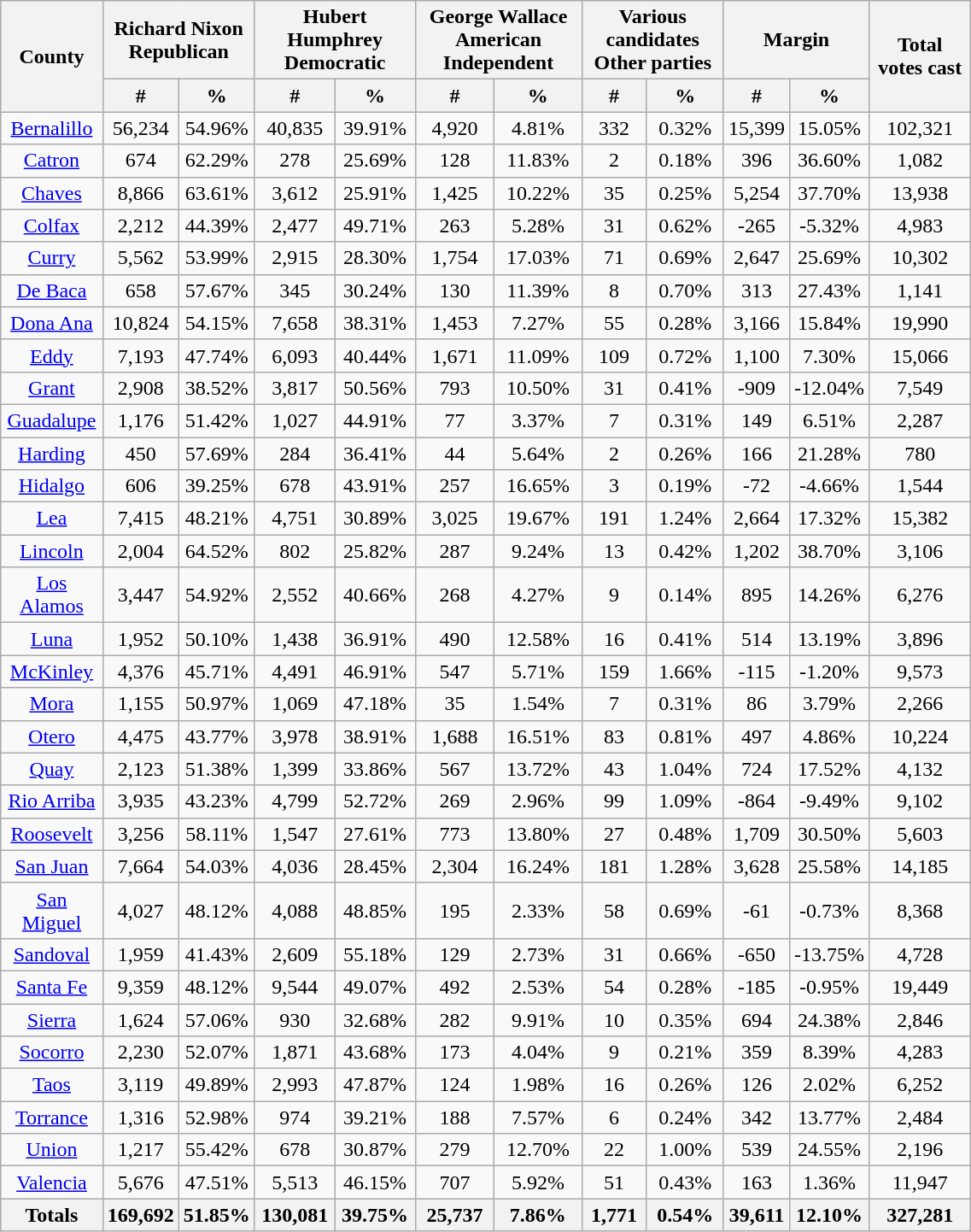<table width="60%"  class="wikitable sortable" style="text-align:center">
<tr>
<th style="text-align:center;" rowspan="2">County</th>
<th style="text-align:center;" colspan="2">Richard Nixon<br>Republican</th>
<th style="text-align:center;" colspan="2">Hubert Humphrey<br>Democratic</th>
<th style="text-align:center;" colspan="2">George Wallace<br>American Independent</th>
<th style="text-align:center;" colspan="2">Various candidates<br>Other parties</th>
<th style="text-align:center;" colspan="2">Margin</th>
<th style="text-align:center;" rowspan="2">Total votes cast</th>
</tr>
<tr>
<th style="text-align:center;" data-sort-type="number">#</th>
<th style="text-align:center;" data-sort-type="number">%</th>
<th style="text-align:center;" data-sort-type="number">#</th>
<th style="text-align:center;" data-sort-type="number">%</th>
<th style="text-align:center;" data-sort-type="number">#</th>
<th style="text-align:center;" data-sort-type="number">%</th>
<th style="text-align:center;" data-sort-type="number">#</th>
<th style="text-align:center;" data-sort-type="number">%</th>
<th style="text-align:center;" data-sort-type="number">#</th>
<th style="text-align:center;" data-sort-type="number">%</th>
</tr>
<tr style="text-align:center;">
<td><a href='#'>Bernalillo</a></td>
<td>56,234</td>
<td>54.96%</td>
<td>40,835</td>
<td>39.91%</td>
<td>4,920</td>
<td>4.81%</td>
<td>332</td>
<td>0.32%</td>
<td>15,399</td>
<td>15.05%</td>
<td>102,321</td>
</tr>
<tr style="text-align:center;">
<td><a href='#'>Catron</a></td>
<td>674</td>
<td>62.29%</td>
<td>278</td>
<td>25.69%</td>
<td>128</td>
<td>11.83%</td>
<td>2</td>
<td>0.18%</td>
<td>396</td>
<td>36.60%</td>
<td>1,082</td>
</tr>
<tr style="text-align:center;">
<td><a href='#'>Chaves</a></td>
<td>8,866</td>
<td>63.61%</td>
<td>3,612</td>
<td>25.91%</td>
<td>1,425</td>
<td>10.22%</td>
<td>35</td>
<td>0.25%</td>
<td>5,254</td>
<td>37.70%</td>
<td>13,938</td>
</tr>
<tr style="text-align:center;">
<td><a href='#'>Colfax</a></td>
<td>2,212</td>
<td>44.39%</td>
<td>2,477</td>
<td>49.71%</td>
<td>263</td>
<td>5.28%</td>
<td>31</td>
<td>0.62%</td>
<td>-265</td>
<td>-5.32%</td>
<td>4,983</td>
</tr>
<tr style="text-align:center;">
<td><a href='#'>Curry</a></td>
<td>5,562</td>
<td>53.99%</td>
<td>2,915</td>
<td>28.30%</td>
<td>1,754</td>
<td>17.03%</td>
<td>71</td>
<td>0.69%</td>
<td>2,647</td>
<td>25.69%</td>
<td>10,302</td>
</tr>
<tr style="text-align:center;">
<td><a href='#'>De Baca</a></td>
<td>658</td>
<td>57.67%</td>
<td>345</td>
<td>30.24%</td>
<td>130</td>
<td>11.39%</td>
<td>8</td>
<td>0.70%</td>
<td>313</td>
<td>27.43%</td>
<td>1,141</td>
</tr>
<tr style="text-align:center;">
<td><a href='#'>Dona Ana</a></td>
<td>10,824</td>
<td>54.15%</td>
<td>7,658</td>
<td>38.31%</td>
<td>1,453</td>
<td>7.27%</td>
<td>55</td>
<td>0.28%</td>
<td>3,166</td>
<td>15.84%</td>
<td>19,990</td>
</tr>
<tr style="text-align:center;">
<td><a href='#'>Eddy</a></td>
<td>7,193</td>
<td>47.74%</td>
<td>6,093</td>
<td>40.44%</td>
<td>1,671</td>
<td>11.09%</td>
<td>109</td>
<td>0.72%</td>
<td>1,100</td>
<td>7.30%</td>
<td>15,066</td>
</tr>
<tr style="text-align:center;">
<td><a href='#'>Grant</a></td>
<td>2,908</td>
<td>38.52%</td>
<td>3,817</td>
<td>50.56%</td>
<td>793</td>
<td>10.50%</td>
<td>31</td>
<td>0.41%</td>
<td>-909</td>
<td>-12.04%</td>
<td>7,549</td>
</tr>
<tr style="text-align:center;">
<td><a href='#'>Guadalupe</a></td>
<td>1,176</td>
<td>51.42%</td>
<td>1,027</td>
<td>44.91%</td>
<td>77</td>
<td>3.37%</td>
<td>7</td>
<td>0.31%</td>
<td>149</td>
<td>6.51%</td>
<td>2,287</td>
</tr>
<tr style="text-align:center;">
<td><a href='#'>Harding</a></td>
<td>450</td>
<td>57.69%</td>
<td>284</td>
<td>36.41%</td>
<td>44</td>
<td>5.64%</td>
<td>2</td>
<td>0.26%</td>
<td>166</td>
<td>21.28%</td>
<td>780</td>
</tr>
<tr style="text-align:center;">
<td><a href='#'>Hidalgo</a></td>
<td>606</td>
<td>39.25%</td>
<td>678</td>
<td>43.91%</td>
<td>257</td>
<td>16.65%</td>
<td>3</td>
<td>0.19%</td>
<td>-72</td>
<td>-4.66%</td>
<td>1,544</td>
</tr>
<tr style="text-align:center;">
<td><a href='#'>Lea</a></td>
<td>7,415</td>
<td>48.21%</td>
<td>4,751</td>
<td>30.89%</td>
<td>3,025</td>
<td>19.67%</td>
<td>191</td>
<td>1.24%</td>
<td>2,664</td>
<td>17.32%</td>
<td>15,382</td>
</tr>
<tr style="text-align:center;">
<td><a href='#'>Lincoln</a></td>
<td>2,004</td>
<td>64.52%</td>
<td>802</td>
<td>25.82%</td>
<td>287</td>
<td>9.24%</td>
<td>13</td>
<td>0.42%</td>
<td>1,202</td>
<td>38.70%</td>
<td>3,106</td>
</tr>
<tr style="text-align:center;">
<td><a href='#'>Los Alamos</a></td>
<td>3,447</td>
<td>54.92%</td>
<td>2,552</td>
<td>40.66%</td>
<td>268</td>
<td>4.27%</td>
<td>9</td>
<td>0.14%</td>
<td>895</td>
<td>14.26%</td>
<td>6,276</td>
</tr>
<tr style="text-align:center;">
<td><a href='#'>Luna</a></td>
<td>1,952</td>
<td>50.10%</td>
<td>1,438</td>
<td>36.91%</td>
<td>490</td>
<td>12.58%</td>
<td>16</td>
<td>0.41%</td>
<td>514</td>
<td>13.19%</td>
<td>3,896</td>
</tr>
<tr style="text-align:center;">
<td><a href='#'>McKinley</a></td>
<td>4,376</td>
<td>45.71%</td>
<td>4,491</td>
<td>46.91%</td>
<td>547</td>
<td>5.71%</td>
<td>159</td>
<td>1.66%</td>
<td>-115</td>
<td>-1.20%</td>
<td>9,573</td>
</tr>
<tr style="text-align:center;">
<td><a href='#'>Mora</a></td>
<td>1,155</td>
<td>50.97%</td>
<td>1,069</td>
<td>47.18%</td>
<td>35</td>
<td>1.54%</td>
<td>7</td>
<td>0.31%</td>
<td>86</td>
<td>3.79%</td>
<td>2,266</td>
</tr>
<tr style="text-align:center;">
<td><a href='#'>Otero</a></td>
<td>4,475</td>
<td>43.77%</td>
<td>3,978</td>
<td>38.91%</td>
<td>1,688</td>
<td>16.51%</td>
<td>83</td>
<td>0.81%</td>
<td>497</td>
<td>4.86%</td>
<td>10,224</td>
</tr>
<tr style="text-align:center;">
<td><a href='#'>Quay</a></td>
<td>2,123</td>
<td>51.38%</td>
<td>1,399</td>
<td>33.86%</td>
<td>567</td>
<td>13.72%</td>
<td>43</td>
<td>1.04%</td>
<td>724</td>
<td>17.52%</td>
<td>4,132</td>
</tr>
<tr style="text-align:center;">
<td><a href='#'>Rio Arriba</a></td>
<td>3,935</td>
<td>43.23%</td>
<td>4,799</td>
<td>52.72%</td>
<td>269</td>
<td>2.96%</td>
<td>99</td>
<td>1.09%</td>
<td>-864</td>
<td>-9.49%</td>
<td>9,102</td>
</tr>
<tr style="text-align:center;">
<td><a href='#'>Roosevelt</a></td>
<td>3,256</td>
<td>58.11%</td>
<td>1,547</td>
<td>27.61%</td>
<td>773</td>
<td>13.80%</td>
<td>27</td>
<td>0.48%</td>
<td>1,709</td>
<td>30.50%</td>
<td>5,603</td>
</tr>
<tr style="text-align:center;">
<td><a href='#'>San Juan</a></td>
<td>7,664</td>
<td>54.03%</td>
<td>4,036</td>
<td>28.45%</td>
<td>2,304</td>
<td>16.24%</td>
<td>181</td>
<td>1.28%</td>
<td>3,628</td>
<td>25.58%</td>
<td>14,185</td>
</tr>
<tr style="text-align:center;">
<td><a href='#'>San Miguel</a></td>
<td>4,027</td>
<td>48.12%</td>
<td>4,088</td>
<td>48.85%</td>
<td>195</td>
<td>2.33%</td>
<td>58</td>
<td>0.69%</td>
<td>-61</td>
<td>-0.73%</td>
<td>8,368</td>
</tr>
<tr style="text-align:center;">
<td><a href='#'>Sandoval</a></td>
<td>1,959</td>
<td>41.43%</td>
<td>2,609</td>
<td>55.18%</td>
<td>129</td>
<td>2.73%</td>
<td>31</td>
<td>0.66%</td>
<td>-650</td>
<td>-13.75%</td>
<td>4,728</td>
</tr>
<tr style="text-align:center;">
<td><a href='#'>Santa Fe</a></td>
<td>9,359</td>
<td>48.12%</td>
<td>9,544</td>
<td>49.07%</td>
<td>492</td>
<td>2.53%</td>
<td>54</td>
<td>0.28%</td>
<td>-185</td>
<td>-0.95%</td>
<td>19,449</td>
</tr>
<tr style="text-align:center;">
<td><a href='#'>Sierra</a></td>
<td>1,624</td>
<td>57.06%</td>
<td>930</td>
<td>32.68%</td>
<td>282</td>
<td>9.91%</td>
<td>10</td>
<td>0.35%</td>
<td>694</td>
<td>24.38%</td>
<td>2,846</td>
</tr>
<tr style="text-align:center;">
<td><a href='#'>Socorro</a></td>
<td>2,230</td>
<td>52.07%</td>
<td>1,871</td>
<td>43.68%</td>
<td>173</td>
<td>4.04%</td>
<td>9</td>
<td>0.21%</td>
<td>359</td>
<td>8.39%</td>
<td>4,283</td>
</tr>
<tr style="text-align:center;">
<td><a href='#'>Taos</a></td>
<td>3,119</td>
<td>49.89%</td>
<td>2,993</td>
<td>47.87%</td>
<td>124</td>
<td>1.98%</td>
<td>16</td>
<td>0.26%</td>
<td>126</td>
<td>2.02%</td>
<td>6,252</td>
</tr>
<tr style="text-align:center;">
<td><a href='#'>Torrance</a></td>
<td>1,316</td>
<td>52.98%</td>
<td>974</td>
<td>39.21%</td>
<td>188</td>
<td>7.57%</td>
<td>6</td>
<td>0.24%</td>
<td>342</td>
<td>13.77%</td>
<td>2,484</td>
</tr>
<tr style="text-align:center;">
<td><a href='#'>Union</a></td>
<td>1,217</td>
<td>55.42%</td>
<td>678</td>
<td>30.87%</td>
<td>279</td>
<td>12.70%</td>
<td>22</td>
<td>1.00%</td>
<td>539</td>
<td>24.55%</td>
<td>2,196</td>
</tr>
<tr style="text-align:center;">
<td><a href='#'>Valencia</a></td>
<td>5,676</td>
<td>47.51%</td>
<td>5,513</td>
<td>46.15%</td>
<td>707</td>
<td>5.92%</td>
<td>51</td>
<td>0.43%</td>
<td>163</td>
<td>1.36%</td>
<td>11,947</td>
</tr>
<tr>
<th>Totals</th>
<th>169,692</th>
<th>51.85%</th>
<th>130,081</th>
<th>39.75%</th>
<th>25,737</th>
<th>7.86%</th>
<th>1,771</th>
<th>0.54%</th>
<th>39,611</th>
<th>12.10%</th>
<th>327,281</th>
</tr>
</table>
